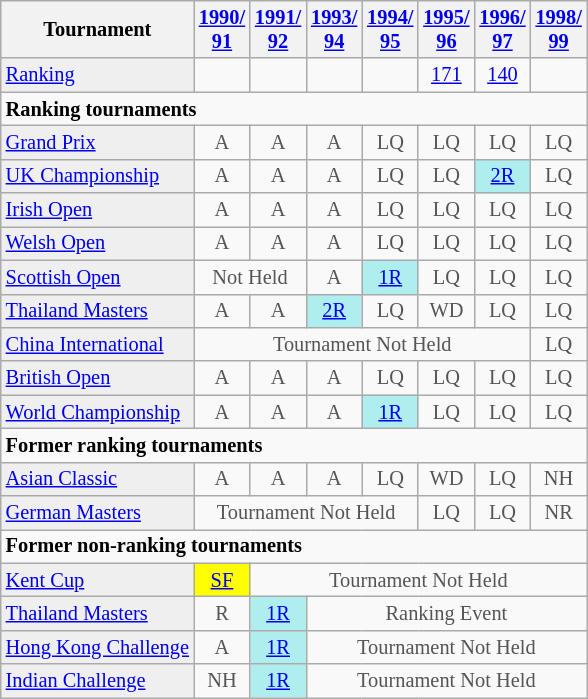<table class="wikitable" style="font-size:85%;">
<tr>
<th>Tournament</th>
<th><a href='#'>1990/<br>91</a></th>
<th><a href='#'>1991/<br>92</a></th>
<th><a href='#'>1993/<br>94</a></th>
<th><a href='#'>1994/<br>95</a></th>
<th><a href='#'>1995/<br>96</a></th>
<th><a href='#'>1996/<br>97</a></th>
<th><a href='#'>1998/<br>99</a></th>
</tr>
<tr>
<td style="background:#EFEFEF;"><a href='#'>Ranking</a></td>
<td align="center"></td>
<td align="center"></td>
<td align="center"></td>
<td align="center"></td>
<td align="center"><a href='#'>171</a></td>
<td align="center"><a href='#'>140</a></td>
<td align="center"></td>
</tr>
<tr>
<td colspan="10"><strong>Ranking tournaments</strong></td>
</tr>
<tr>
<td style="background:#EFEFEF;"><a href='#'>Grand Prix</a></td>
<td align="center" style="color:#555555;">A</td>
<td align="center" style="color:#555555;">A</td>
<td align="center" style="color:#555555;">A</td>
<td align="center" style="color:#555555;">LQ</td>
<td align="center" style="color:#555555;">LQ</td>
<td align="center" style="color:#555555;">LQ</td>
<td align="center" style="color:#555555;">LQ</td>
</tr>
<tr>
<td style="background:#EFEFEF;"><a href='#'>UK Championship</a></td>
<td align="center" style="color:#555555;">A</td>
<td align="center" style="color:#555555;">A</td>
<td align="center" style="color:#555555;">A</td>
<td align="center" style="color:#555555;">LQ</td>
<td align="center" style="color:#555555;">LQ</td>
<td align="center" style="background:#afeeee;"><a href='#'>2R</a></td>
<td align="center" style="color:#555555;">LQ</td>
</tr>
<tr>
<td style="background:#EFEFEF;"><a href='#'>Irish Open</a></td>
<td align="center" style="color:#555555;">A</td>
<td align="center" style="color:#555555;">A</td>
<td align="center" style="color:#555555;">A</td>
<td align="center" style="color:#555555;">LQ</td>
<td align="center" style="color:#555555;">LQ</td>
<td align="center" style="color:#555555;">LQ</td>
<td align="center" style="color:#555555;">LQ</td>
</tr>
<tr>
<td style="background:#EFEFEF;"><a href='#'>Welsh Open</a></td>
<td align="center" style="color:#555555;">A</td>
<td align="center" style="color:#555555;">A</td>
<td align="center" style="color:#555555;">A</td>
<td align="center" style="color:#555555;">LQ</td>
<td align="center" style="color:#555555;">LQ</td>
<td align="center" style="color:#555555;">LQ</td>
<td align="center" style="color:#555555;">LQ</td>
</tr>
<tr>
<td style="background:#EFEFEF;"><a href='#'>Scottish Open</a></td>
<td align="center" colspan="2" style="color:#555555;">Not Held</td>
<td align="center" style="color:#555555;">A</td>
<td align="center" style="background:#afeeee;"><a href='#'>1R</a></td>
<td align="center" style="color:#555555;">LQ</td>
<td align="center" style="color:#555555;">LQ</td>
<td align="center" style="color:#555555;">LQ</td>
</tr>
<tr>
<td style="background:#EFEFEF;"><a href='#'>Thailand Masters</a></td>
<td align="center" style="color:#555555;">A</td>
<td align="center" style="color:#555555;">A</td>
<td align="center" style="background:#afeeee;"><a href='#'>2R</a></td>
<td align="center" style="color:#555555;">LQ</td>
<td align="center" style="color:#555555;">WD</td>
<td align="center" style="color:#555555;">LQ</td>
<td align="center" style="color:#555555;">LQ</td>
</tr>
<tr>
<td style="background:#EFEFEF;"><a href='#'>China International</a></td>
<td align="center" colspan="6" style="color:#555555;">Tournament Not Held</td>
<td align="center" style="color:#555555;">LQ</td>
</tr>
<tr>
<td style="background:#EFEFEF;"><a href='#'>British Open</a></td>
<td align="center" style="color:#555555;">A</td>
<td align="center" style="color:#555555;">A</td>
<td align="center" style="color:#555555;">A</td>
<td align="center" style="color:#555555;">LQ</td>
<td align="center" style="color:#555555;">LQ</td>
<td align="center" style="color:#555555;">LQ</td>
<td align="center" style="color:#555555;">LQ</td>
</tr>
<tr>
<td style="background:#EFEFEF;"><a href='#'>World Championship</a></td>
<td align="center" style="color:#555555;">A</td>
<td align="center" style="color:#555555;">A</td>
<td align="center" style="color:#555555;">A</td>
<td align="center" style="background:#afeeee;"><a href='#'>1R</a></td>
<td align="center" style="color:#555555;">LQ</td>
<td align="center" style="color:#555555;">LQ</td>
<td align="center" style="color:#555555;">LQ</td>
</tr>
<tr>
<td colspan="10"><strong>Former ranking tournaments</strong></td>
</tr>
<tr>
<td style="background:#EFEFEF;"><a href='#'>Asian Classic</a></td>
<td align="center" style="color:#555555;">A</td>
<td align="center" style="color:#555555;">A</td>
<td align="center" style="color:#555555;">A</td>
<td align="center" style="color:#555555;">LQ</td>
<td align="center" style="color:#555555;">WD</td>
<td align="center" style="color:#555555;">LQ</td>
<td align="center" colspan="10" style="color:#555555;">NH</td>
</tr>
<tr>
<td style="background:#EFEFEF;"><a href='#'>German Masters</a></td>
<td align="center" colspan="4" style="color:#555555;">Tournament Not Held</td>
<td align="center" style="color:#555555;">LQ</td>
<td align="center" style="color:#555555;">LQ</td>
<td align="center" style="color:#555555;">NR</td>
</tr>
<tr>
<td colspan="10"><strong>Former non-ranking tournaments</strong></td>
</tr>
<tr>
<td style="background:#EFEFEF;"><a href='#'>Kent Cup</a></td>
<td align="center" style="background:yellow;"><a href='#'>SF</a></td>
<td align="center" colspan="10" style="color:#555555;">Tournament Not Held</td>
</tr>
<tr>
<td style="background:#EFEFEF;"><a href='#'>Thailand Masters</a></td>
<td align="center" style="color:#555555;">R</td>
<td align="center" style="background:#afeeee;"><a href='#'>1R</a></td>
<td align="center" colspan="5" style="color:#555555;">Ranking Event</td>
</tr>
<tr>
<td style="background:#EFEFEF;"><a href='#'>Hong Kong Challenge</a></td>
<td align="center" style="color:#555555;">A</td>
<td align="center" style="background:#afeeee;"><a href='#'>1R</a></td>
<td align="center" colspan="10" style="color:#555555;">Tournament Not Held</td>
</tr>
<tr>
<td style="background:#EFEFEF;"><a href='#'>Indian Challenge</a></td>
<td align="center" style="color:#555555;">NH</td>
<td align="center" style="background:#afeeee;"><a href='#'>1R</a></td>
<td align="center" colspan="10" style="color:#555555;">Tournament Not Held</td>
</tr>
</table>
